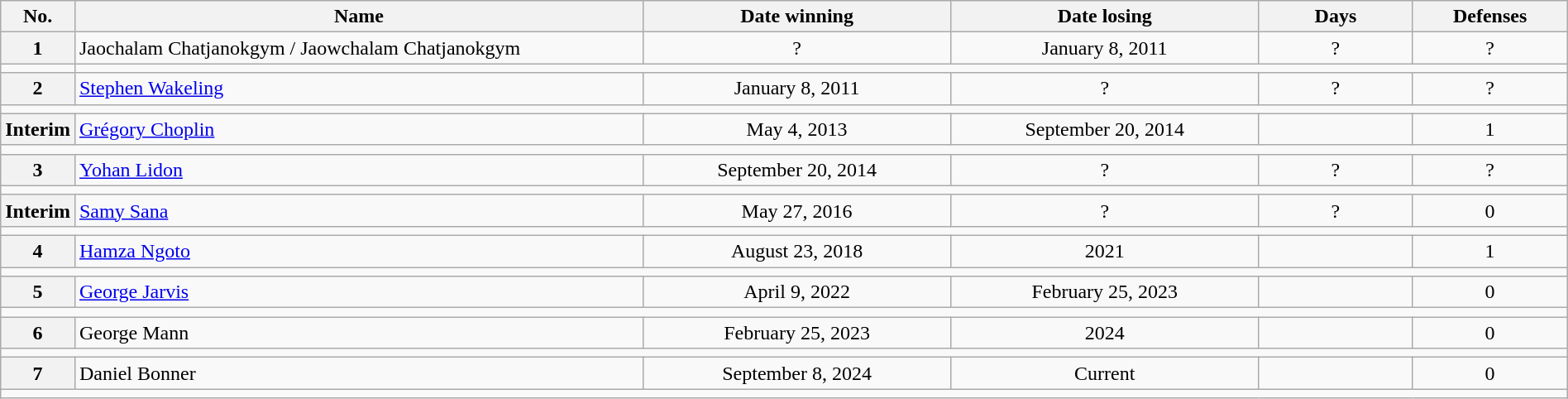<table class="wikitable" width=100%>
<tr>
<th style="width:1%;">No.</th>
<th style="width:37%;">Name</th>
<th style="width:20%;">Date winning</th>
<th style="width:20%;">Date losing</th>
<th data-sort-type="number" style="width:10%;">Days</th>
<th data-sort-type="number" style="width:10%;">Defenses</th>
</tr>
<tr align=center>
<th>1</th>
<td align=left> Jaochalam Chatjanokgym / Jaowchalam Chatjanokgym</td>
<td>?</td>
<td>January 8, 2011</td>
<td>?</td>
<td>?</td>
</tr>
<tr>
<td></td>
</tr>
<tr align=center>
<th>2</th>
<td align=left> <a href='#'>Stephen Wakeling</a></td>
<td>January 8, 2011</td>
<td>?</td>
<td>?</td>
<td>?</td>
</tr>
<tr>
<td colspan="6"></td>
</tr>
<tr align=center>
<th>Interim</th>
<td align=left> <a href='#'>Grégory Choplin</a></td>
<td>May 4, 2013</td>
<td>September 20, 2014</td>
<td></td>
<td>1</td>
</tr>
<tr>
<td colspan="6"></td>
</tr>
<tr align=center>
<th>3</th>
<td align=left> <a href='#'>Yohan Lidon</a></td>
<td>September 20, 2014</td>
<td>?</td>
<td>?</td>
<td>?</td>
</tr>
<tr>
<td colspan="6"></td>
</tr>
<tr align=center>
<th>Interim</th>
<td align=left> <a href='#'>Samy Sana</a></td>
<td>May 27, 2016</td>
<td>?</td>
<td>?</td>
<td>0</td>
</tr>
<tr>
<td colspan="6"></td>
</tr>
<tr align=center>
<th>4</th>
<td align=left> <a href='#'>Hamza Ngoto</a></td>
<td>August 23, 2018</td>
<td>2021</td>
<td></td>
<td>1</td>
</tr>
<tr>
<td colspan="6"></td>
</tr>
<tr align=center>
<th>5</th>
<td align=left> <a href='#'>George Jarvis</a></td>
<td>April 9, 2022</td>
<td>February 25, 2023</td>
<td></td>
<td>0</td>
</tr>
<tr>
<td colspan="6"></td>
</tr>
<tr align=center>
<th>6</th>
<td align=left> George Mann</td>
<td>February 25, 2023</td>
<td>2024</td>
<td></td>
<td>0</td>
</tr>
<tr>
<td colspan="6"></td>
</tr>
<tr align=center>
<th>7</th>
<td align=left> Daniel Bonner</td>
<td>September 8, 2024</td>
<td>Current</td>
<td></td>
<td>0</td>
</tr>
<tr>
<td colspan="6"></td>
</tr>
</table>
